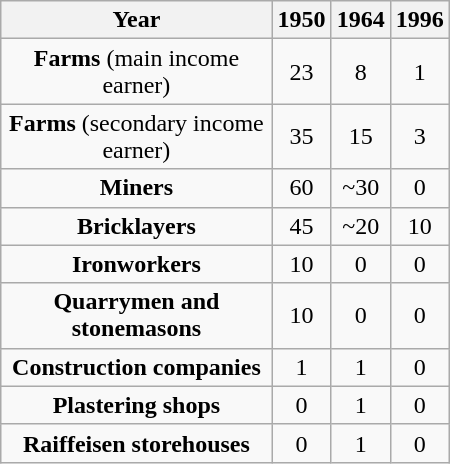<table class="wikitable" width="300">
<tr>
<th>Year</th>
<th><strong>1950</strong></th>
<th><strong>1964</strong></th>
<th><strong>1996</strong></th>
</tr>
<tr align="center">
<td><strong>Farms</strong> (main income earner)</td>
<td>23</td>
<td>8</td>
<td>1</td>
</tr>
<tr align="center">
<td><strong>Farms</strong> (secondary income earner)</td>
<td>35</td>
<td>15</td>
<td>3</td>
</tr>
<tr align="center">
<td><strong>Miners</strong></td>
<td>60</td>
<td>~30</td>
<td>0</td>
</tr>
<tr align="center">
<td><strong>Bricklayers</strong></td>
<td>45</td>
<td>~20</td>
<td>10</td>
</tr>
<tr align="center">
<td><strong>Ironworkers</strong></td>
<td>10</td>
<td>0</td>
<td>0</td>
</tr>
<tr align="center">
<td><strong>Quarrymen and stonemasons</strong></td>
<td>10</td>
<td>0</td>
<td>0</td>
</tr>
<tr align="center">
<td><strong>Construction companies</strong></td>
<td>1</td>
<td>1</td>
<td>0</td>
</tr>
<tr align="center">
<td><strong>Plastering shops</strong></td>
<td>0</td>
<td>1</td>
<td>0</td>
</tr>
<tr align="center">
<td><strong>Raiffeisen storehouses</strong></td>
<td>0</td>
<td>1</td>
<td>0</td>
</tr>
</table>
